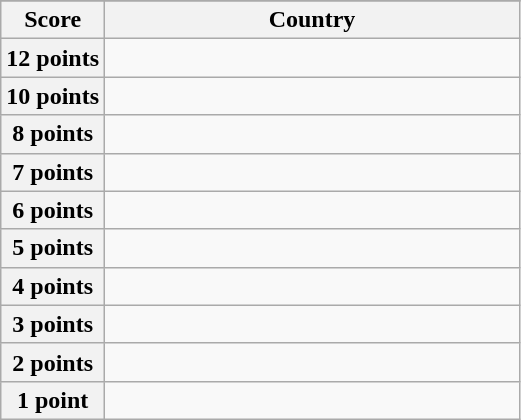<table class="wikitable">
<tr>
</tr>
<tr>
<th scope="col" width="20%">Score</th>
<th scope="col">Country</th>
</tr>
<tr>
<th scope="row">12 points</th>
<td></td>
</tr>
<tr>
<th scope="row">10 points</th>
<td></td>
</tr>
<tr>
<th scope="row">8 points</th>
<td></td>
</tr>
<tr>
<th scope="row">7 points</th>
<td></td>
</tr>
<tr>
<th scope="row">6 points</th>
<td></td>
</tr>
<tr>
<th scope="row">5 points</th>
<td></td>
</tr>
<tr>
<th scope="row">4 points</th>
<td></td>
</tr>
<tr>
<th scope="row">3 points</th>
<td></td>
</tr>
<tr>
<th scope="row">2 points</th>
<td></td>
</tr>
<tr>
<th scope="row">1 point</th>
<td></td>
</tr>
</table>
